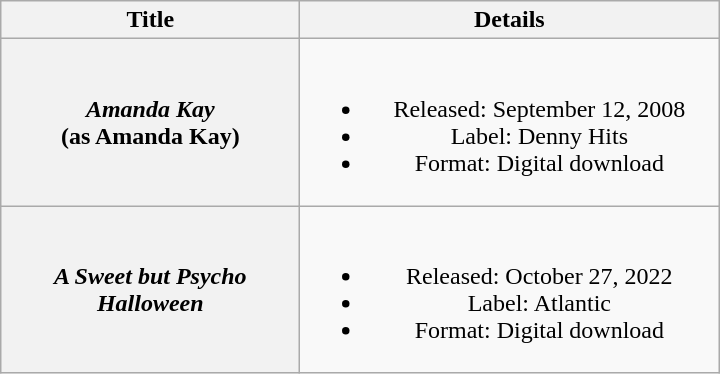<table class="wikitable plainrowheaders" style="text-align:center;">
<tr>
<th scope="col" style="width:12em;">Title</th>
<th scope="col" style="width:17em;">Details</th>
</tr>
<tr>
<th scope="row"><em>Amanda Kay</em> <br><span>(as Amanda Kay)</span></th>
<td><br><ul><li>Released: September 12, 2008</li><li>Label: Denny Hits</li><li>Format: Digital download</li></ul></td>
</tr>
<tr>
<th scope="row"><em>A Sweet but Psycho Halloween</em></th>
<td><br><ul><li>Released: October 27, 2022</li><li>Label: Atlantic</li><li>Format: Digital download</li></ul></td>
</tr>
</table>
